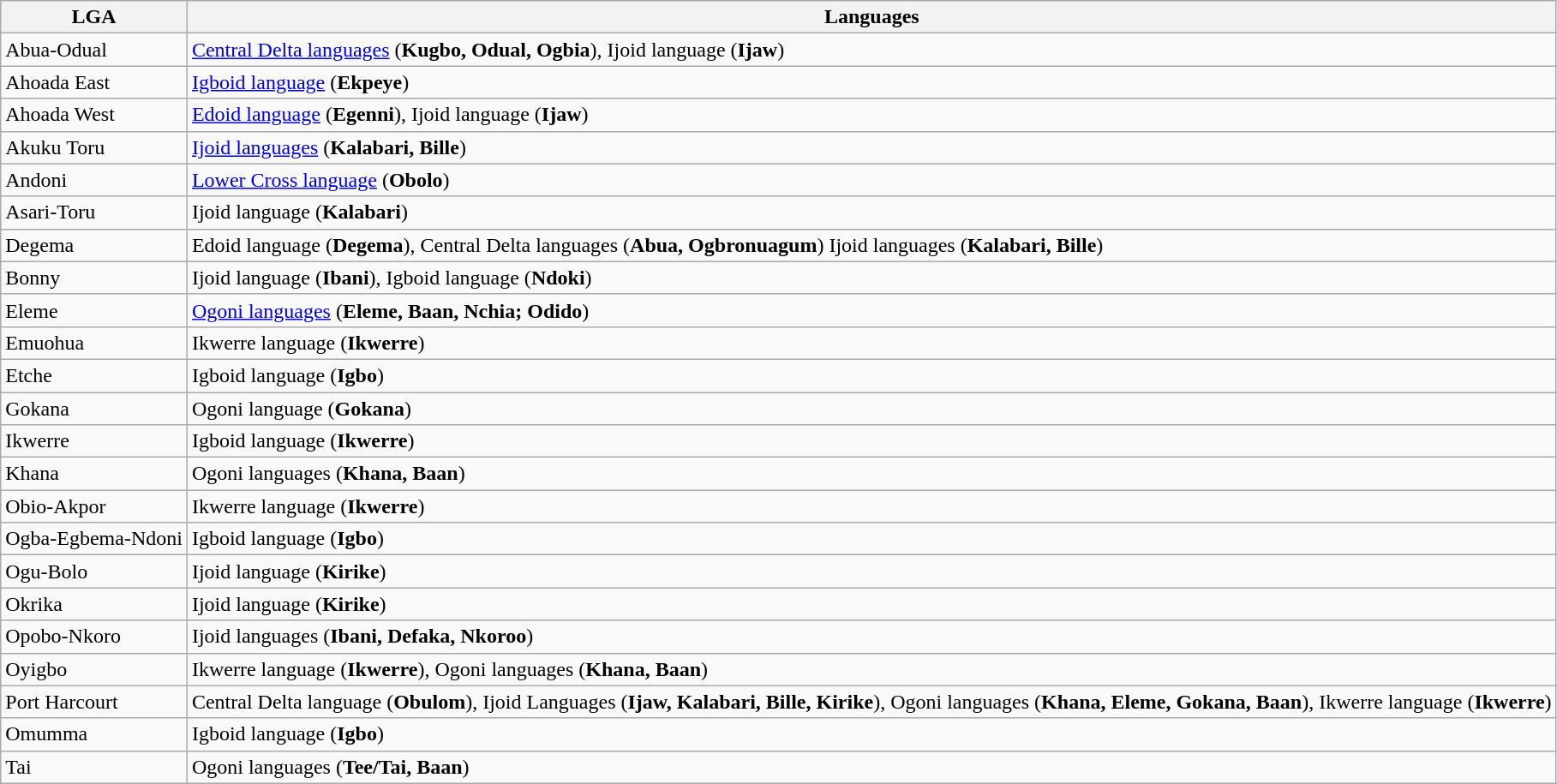<table class="wikitable">
<tr>
<th>LGA</th>
<th>Languages</th>
</tr>
<tr>
<td>Abua-Odual</td>
<td><a href='#'>Central Delta languages</a> (<strong>Kugbo, Odual, Ogbia</strong>), Ijoid language (<strong>Ijaw</strong>)</td>
</tr>
<tr>
<td>Ahoada East</td>
<td><a href='#'>Igboid language</a> (<strong>Ekpeye</strong>)</td>
</tr>
<tr>
<td>Ahoada West</td>
<td><a href='#'>Edoid language</a> (<strong>Egenni</strong>), Ijoid language (<strong>Ijaw</strong>)</td>
</tr>
<tr>
<td>Akuku Toru</td>
<td><a href='#'>Ijoid languages</a> (<strong>Kalabari, Bille</strong>)</td>
</tr>
<tr>
<td>Andoni</td>
<td><a href='#'>Lower Cross language</a> (<strong>Obolo</strong>)</td>
</tr>
<tr>
<td>Asari-Toru</td>
<td>Ijoid language (<strong>Kalabari</strong>)</td>
</tr>
<tr>
<td>Degema</td>
<td>Edoid language (<strong>Degema</strong>), Central Delta languages (<strong>Abua, Ogbronuagum</strong>) Ijoid languages (<strong>Kalabari, Bille</strong>)</td>
</tr>
<tr>
<td>Bonny</td>
<td>Ijoid language (<strong>Ibani</strong>), Igboid language (<strong>Ndoki</strong>)</td>
</tr>
<tr>
<td>Eleme</td>
<td><a href='#'>Ogoni languages</a> (<strong>Eleme, Baan, Nchia; Odido</strong>)</td>
</tr>
<tr>
<td>Emuohua</td>
<td>Ikwerre language (<strong>Ikwerre</strong>)</td>
</tr>
<tr>
<td>Etche</td>
<td>Igboid language (<strong>Igbo</strong>)</td>
</tr>
<tr>
<td>Gokana</td>
<td>Ogoni language (<strong>Gokana</strong>)</td>
</tr>
<tr>
<td>Ikwerre</td>
<td>Igboid language (<strong>Ikwerre</strong>)</td>
</tr>
<tr>
<td>Khana</td>
<td>Ogoni languages (<strong>Khana, Baan</strong>)</td>
</tr>
<tr>
<td>Obio-Akpor</td>
<td>Ikwerre language (<strong>Ikwerre</strong>)</td>
</tr>
<tr>
<td>Ogba-Egbema-Ndoni</td>
<td>Igboid language (<strong>Igbo</strong>)</td>
</tr>
<tr>
<td>Ogu-Bolo</td>
<td>Ijoid language (<strong>Kirike</strong>)</td>
</tr>
<tr>
<td>Okrika</td>
<td>Ijoid language (<strong>Kirike</strong>)</td>
</tr>
<tr>
<td>Opobo-Nkoro</td>
<td>Ijoid languages (<strong>Ibani, Defaka, Nkoroo</strong>)</td>
</tr>
<tr>
<td>Oyigbo</td>
<td>Ikwerre language (<strong>Ikwerre</strong>), Ogoni languages (<strong>Khana, Baan</strong>)</td>
</tr>
<tr>
<td>Port Harcourt</td>
<td>Central Delta language (<strong>Obulom</strong>), Ijoid Languages (<strong>Ijaw, Kalabari, Bille, Kirike</strong>), Ogoni languages (<strong>Khana, Eleme, Gokana, Baan</strong>), Ikwerre language (<strong>Ikwerre</strong>)</td>
</tr>
<tr>
<td>Omumma</td>
<td>Igboid language (<strong>Igbo</strong>)</td>
</tr>
<tr>
<td>Tai</td>
<td>Ogoni languages (<strong>Tee/Tai, Baan</strong>)</td>
</tr>
</table>
